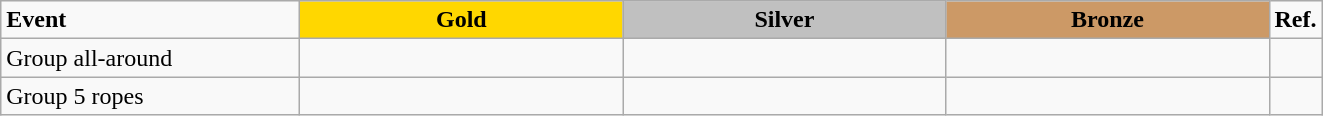<table class="wikitable">
<tr>
<td style="width:12em;"><strong>Event</strong></td>
<td style="text-align:center; background:gold; width:13em;"><strong>Gold</strong></td>
<td style="text-align:center; background:silver; width:13em;"><strong>Silver</strong></td>
<td style="text-align:center; background:#c96; width:13em;"><strong>Bronze</strong></td>
<td style="width:1em;"><strong>Ref.</strong></td>
</tr>
<tr>
<td>Group all-around</td>
<td><br></td>
<td><br></td>
<td><br></td>
<td></td>
</tr>
<tr>
<td>Group 5 ropes</td>
<td><br></td>
<td><br></td>
<td><br></td>
<td></td>
</tr>
</table>
